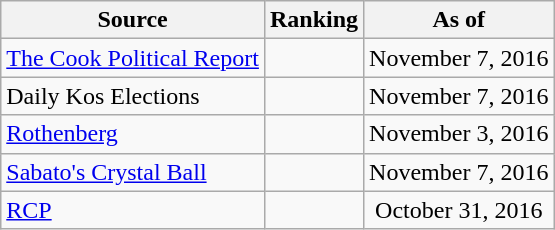<table class="wikitable" style="text-align:center">
<tr>
<th>Source</th>
<th>Ranking</th>
<th>As of</th>
</tr>
<tr>
<td align=left><a href='#'>The Cook Political Report</a></td>
<td></td>
<td>November 7, 2016</td>
</tr>
<tr>
<td align=left>Daily Kos Elections</td>
<td></td>
<td>November 7, 2016</td>
</tr>
<tr>
<td align=left><a href='#'>Rothenberg</a></td>
<td></td>
<td>November 3, 2016</td>
</tr>
<tr>
<td align=left><a href='#'>Sabato's Crystal Ball</a></td>
<td></td>
<td>November 7, 2016</td>
</tr>
<tr>
<td align="left"><a href='#'>RCP</a></td>
<td></td>
<td>October 31, 2016</td>
</tr>
</table>
